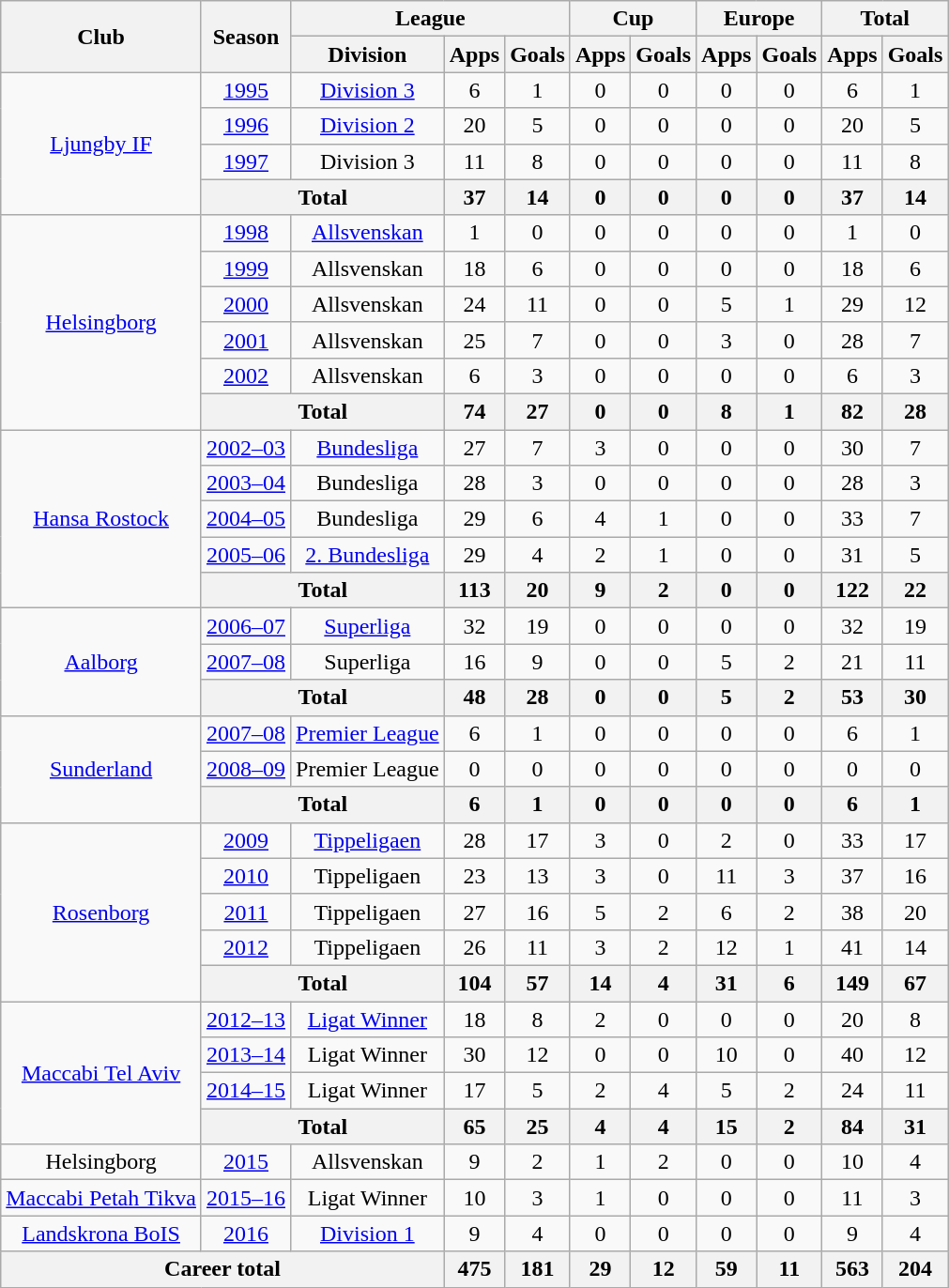<table class="wikitable" style="text-align:center">
<tr>
<th rowspan="2">Club</th>
<th rowspan="2">Season</th>
<th colspan="3">League</th>
<th colspan="2">Cup</th>
<th colspan="2">Europe</th>
<th colspan="2">Total</th>
</tr>
<tr>
<th>Division</th>
<th>Apps</th>
<th>Goals</th>
<th>Apps</th>
<th>Goals</th>
<th>Apps</th>
<th>Goals</th>
<th>Apps</th>
<th>Goals</th>
</tr>
<tr>
<td rowspan="4"><a href='#'>Ljungby IF</a></td>
<td><a href='#'>1995</a></td>
<td><a href='#'>Division 3</a></td>
<td>6</td>
<td>1</td>
<td>0</td>
<td>0</td>
<td>0</td>
<td>0</td>
<td>6</td>
<td>1</td>
</tr>
<tr>
<td><a href='#'>1996</a></td>
<td><a href='#'>Division 2</a></td>
<td>20</td>
<td>5</td>
<td>0</td>
<td>0</td>
<td>0</td>
<td>0</td>
<td>20</td>
<td>5</td>
</tr>
<tr>
<td><a href='#'>1997</a></td>
<td>Division 3</td>
<td>11</td>
<td>8</td>
<td>0</td>
<td>0</td>
<td>0</td>
<td>0</td>
<td>11</td>
<td>8</td>
</tr>
<tr>
<th colspan="2">Total</th>
<th>37</th>
<th>14</th>
<th>0</th>
<th>0</th>
<th>0</th>
<th>0</th>
<th>37</th>
<th>14</th>
</tr>
<tr>
<td rowspan="6"><a href='#'>Helsingborg</a></td>
<td><a href='#'>1998</a></td>
<td><a href='#'>Allsvenskan</a></td>
<td>1</td>
<td>0</td>
<td>0</td>
<td>0</td>
<td>0</td>
<td>0</td>
<td>1</td>
<td>0</td>
</tr>
<tr>
<td><a href='#'>1999</a></td>
<td>Allsvenskan</td>
<td>18</td>
<td>6</td>
<td>0</td>
<td>0</td>
<td>0</td>
<td>0</td>
<td>18</td>
<td>6</td>
</tr>
<tr>
<td><a href='#'>2000</a></td>
<td>Allsvenskan</td>
<td>24</td>
<td>11</td>
<td>0</td>
<td>0</td>
<td>5</td>
<td>1</td>
<td>29</td>
<td>12</td>
</tr>
<tr>
<td><a href='#'>2001</a></td>
<td>Allsvenskan</td>
<td>25</td>
<td>7</td>
<td>0</td>
<td>0</td>
<td>3</td>
<td>0</td>
<td>28</td>
<td>7</td>
</tr>
<tr>
<td><a href='#'>2002</a></td>
<td>Allsvenskan</td>
<td>6</td>
<td>3</td>
<td>0</td>
<td>0</td>
<td>0</td>
<td>0</td>
<td>6</td>
<td>3</td>
</tr>
<tr>
<th colspan="2">Total</th>
<th>74</th>
<th>27</th>
<th>0</th>
<th>0</th>
<th>8</th>
<th>1</th>
<th>82</th>
<th>28</th>
</tr>
<tr>
<td rowspan="5"><a href='#'>Hansa Rostock</a></td>
<td><a href='#'>2002–03</a></td>
<td><a href='#'>Bundesliga</a></td>
<td>27</td>
<td>7</td>
<td>3</td>
<td>0</td>
<td>0</td>
<td>0</td>
<td>30</td>
<td>7</td>
</tr>
<tr>
<td><a href='#'>2003–04</a></td>
<td>Bundesliga</td>
<td>28</td>
<td>3</td>
<td>0</td>
<td>0</td>
<td>0</td>
<td>0</td>
<td>28</td>
<td>3</td>
</tr>
<tr>
<td><a href='#'>2004–05</a></td>
<td>Bundesliga</td>
<td>29</td>
<td>6</td>
<td>4</td>
<td>1</td>
<td>0</td>
<td>0</td>
<td>33</td>
<td>7</td>
</tr>
<tr>
<td><a href='#'>2005–06</a></td>
<td><a href='#'>2.&nbsp;Bundesliga</a></td>
<td>29</td>
<td>4</td>
<td>2</td>
<td>1</td>
<td>0</td>
<td>0</td>
<td>31</td>
<td>5</td>
</tr>
<tr>
<th colspan="2">Total</th>
<th>113</th>
<th>20</th>
<th>9</th>
<th>2</th>
<th>0</th>
<th>0</th>
<th>122</th>
<th>22</th>
</tr>
<tr>
<td rowspan="3"><a href='#'>Aalborg</a></td>
<td><a href='#'>2006–07</a></td>
<td><a href='#'>Superliga</a></td>
<td>32</td>
<td>19</td>
<td>0</td>
<td>0</td>
<td>0</td>
<td>0</td>
<td>32</td>
<td>19</td>
</tr>
<tr>
<td><a href='#'>2007–08</a></td>
<td>Superliga</td>
<td>16</td>
<td>9</td>
<td>0</td>
<td>0</td>
<td>5</td>
<td>2</td>
<td>21</td>
<td>11</td>
</tr>
<tr>
<th colspan="2">Total</th>
<th>48</th>
<th>28</th>
<th>0</th>
<th>0</th>
<th>5</th>
<th>2</th>
<th>53</th>
<th>30</th>
</tr>
<tr>
<td rowspan="3"><a href='#'>Sunderland</a></td>
<td><a href='#'>2007–08</a></td>
<td><a href='#'>Premier League</a></td>
<td>6</td>
<td>1</td>
<td>0</td>
<td>0</td>
<td>0</td>
<td>0</td>
<td>6</td>
<td>1</td>
</tr>
<tr>
<td><a href='#'>2008–09</a></td>
<td>Premier League</td>
<td>0</td>
<td>0</td>
<td>0</td>
<td>0</td>
<td>0</td>
<td>0</td>
<td>0</td>
<td>0</td>
</tr>
<tr>
<th colspan="2">Total</th>
<th>6</th>
<th>1</th>
<th>0</th>
<th>0</th>
<th>0</th>
<th>0</th>
<th>6</th>
<th>1</th>
</tr>
<tr>
<td rowspan="5"><a href='#'>Rosenborg</a></td>
<td><a href='#'>2009</a></td>
<td><a href='#'>Tippeligaen</a></td>
<td>28</td>
<td>17</td>
<td>3</td>
<td>0</td>
<td>2</td>
<td>0</td>
<td>33</td>
<td>17</td>
</tr>
<tr>
<td Tippeligaen><a href='#'>2010</a></td>
<td>Tippeligaen</td>
<td>23</td>
<td>13</td>
<td>3</td>
<td>0</td>
<td>11</td>
<td>3</td>
<td>37</td>
<td>16</td>
</tr>
<tr>
<td><a href='#'>2011</a></td>
<td>Tippeligaen</td>
<td>27</td>
<td>16</td>
<td>5</td>
<td>2</td>
<td>6</td>
<td>2</td>
<td>38</td>
<td>20</td>
</tr>
<tr>
<td><a href='#'>2012</a></td>
<td>Tippeligaen</td>
<td>26</td>
<td>11</td>
<td>3</td>
<td>2</td>
<td>12</td>
<td>1</td>
<td>41</td>
<td>14</td>
</tr>
<tr>
<th colspan="2">Total</th>
<th>104</th>
<th>57</th>
<th>14</th>
<th>4</th>
<th>31</th>
<th>6</th>
<th>149</th>
<th>67</th>
</tr>
<tr>
<td rowspan="4"><a href='#'>Maccabi Tel Aviv</a></td>
<td><a href='#'>2012–13</a></td>
<td><a href='#'>Ligat Winner</a></td>
<td>18</td>
<td>8</td>
<td>2</td>
<td>0</td>
<td>0</td>
<td>0</td>
<td>20</td>
<td>8</td>
</tr>
<tr>
<td><a href='#'>2013–14</a></td>
<td>Ligat Winner</td>
<td>30</td>
<td>12</td>
<td>0</td>
<td>0</td>
<td>10</td>
<td>0</td>
<td>40</td>
<td>12</td>
</tr>
<tr>
<td><a href='#'>2014–15</a></td>
<td>Ligat Winner</td>
<td>17</td>
<td>5</td>
<td>2</td>
<td>4</td>
<td>5</td>
<td>2</td>
<td>24</td>
<td>11</td>
</tr>
<tr>
<th colspan="2">Total</th>
<th>65</th>
<th>25</th>
<th>4</th>
<th>4</th>
<th>15</th>
<th>2</th>
<th>84</th>
<th>31</th>
</tr>
<tr>
<td>Helsingborg</td>
<td><a href='#'>2015</a></td>
<td>Allsvenskan</td>
<td>9</td>
<td>2</td>
<td>1</td>
<td>2</td>
<td>0</td>
<td>0</td>
<td>10</td>
<td>4</td>
</tr>
<tr>
<td><a href='#'>Maccabi Petah Tikva</a></td>
<td><a href='#'>2015–16</a></td>
<td>Ligat Winner</td>
<td>10</td>
<td>3</td>
<td>1</td>
<td>0</td>
<td>0</td>
<td>0</td>
<td>11</td>
<td>3</td>
</tr>
<tr>
<td><a href='#'>Landskrona BoIS</a></td>
<td><a href='#'>2016</a></td>
<td><a href='#'>Division 1</a></td>
<td>9</td>
<td>4</td>
<td>0</td>
<td>0</td>
<td>0</td>
<td>0</td>
<td>9</td>
<td>4</td>
</tr>
<tr>
<th colspan="3">Career total</th>
<th>475</th>
<th>181</th>
<th>29</th>
<th>12</th>
<th>59</th>
<th>11</th>
<th>563</th>
<th>204</th>
</tr>
</table>
